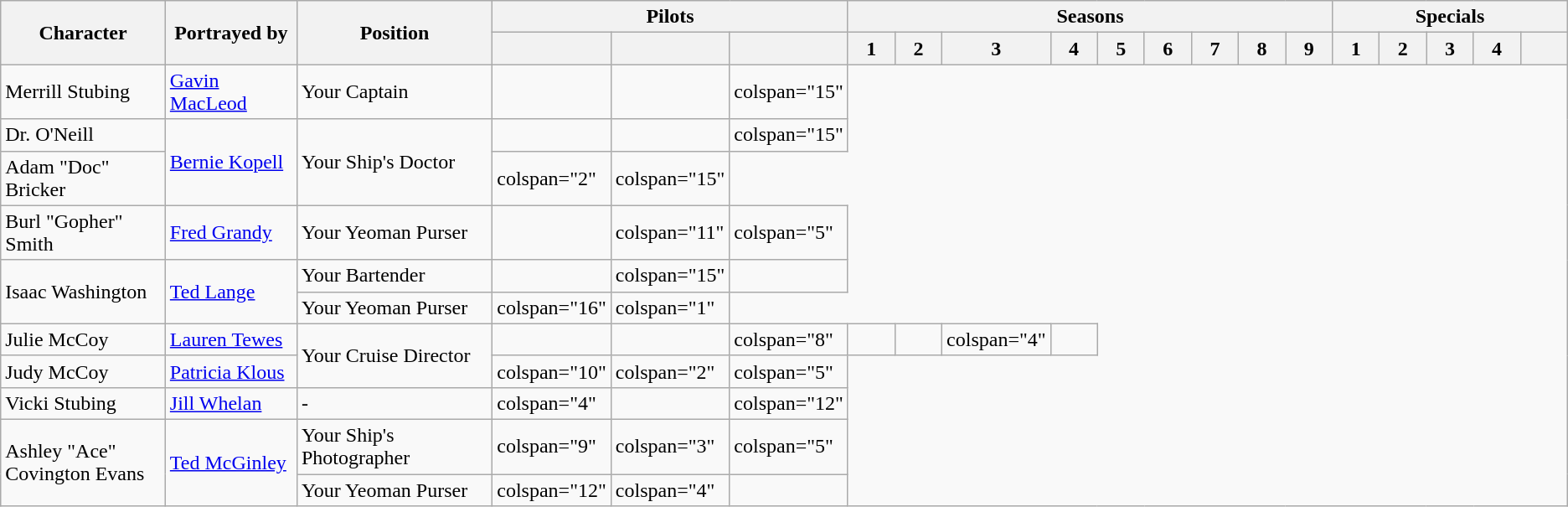<table class="wikitable" font-size:90%;">
<tr>
<th rowspan="2">Character</th>
<th rowspan="2">Portrayed by</th>
<th rowspan="2">Position</th>
<th colspan="3">Pilots</th>
<th colspan="9">Seasons</th>
<th colspan="5">Specials</th>
</tr>
<tr>
<th style="width:3%;"></th>
<th style="width:3%;"></th>
<th style="width:3%;"></th>
<th style="width:3%;">1</th>
<th style="width:3%;">2</th>
<th style="width:3%;">3</th>
<th style="width:3%;">4</th>
<th style="width:3%;">5</th>
<th style="width:3%;">6</th>
<th style="width:3%;">7</th>
<th style="width:3%;">8</th>
<th style="width:3%;">9</th>
<th style="width:3%;">1</th>
<th style="width:3%;">2</th>
<th style="width:3%;">3</th>
<th style="width:3%;">4</th>
<th style="width:3%;"></th>
</tr>
<tr>
<td>Merrill Stubing</td>
<td><a href='#'>Gavin MacLeod</a></td>
<td>Your Captain</td>
<td></td>
<td></td>
<td>colspan="15" </td>
</tr>
<tr>
<td>Dr. O'Neill</td>
<td rowspan="2"><a href='#'>Bernie Kopell</a></td>
<td rowspan="2">Your Ship's Doctor</td>
<td></td>
<td></td>
<td>colspan="15" </td>
</tr>
<tr>
<td>Adam "Doc" Bricker</td>
<td>colspan="2" </td>
<td>colspan="15" </td>
</tr>
<tr>
<td>Burl "Gopher" Smith</td>
<td><a href='#'>Fred Grandy</a></td>
<td>Your Yeoman Purser</td>
<td></td>
<td>colspan="11" </td>
<td>colspan="5" </td>
</tr>
<tr>
<td rowspan="2">Isaac Washington</td>
<td rowspan="2"><a href='#'>Ted Lange</a></td>
<td>Your Bartender</td>
<td></td>
<td>colspan="15" </td>
<td></td>
</tr>
<tr>
<td>Your Yeoman Purser</td>
<td>colspan="16" </td>
<td>colspan="1" </td>
</tr>
<tr>
<td>Julie McCoy</td>
<td><a href='#'>Lauren Tewes</a></td>
<td rowspan="2">Your Cruise Director</td>
<td></td>
<td></td>
<td>colspan="8" </td>
<td></td>
<td></td>
<td>colspan="4" </td>
<td></td>
</tr>
<tr>
<td>Judy McCoy</td>
<td><a href='#'>Patricia Klous</a></td>
<td>colspan="10" </td>
<td>colspan="2" </td>
<td>colspan="5" </td>
</tr>
<tr>
<td>Vicki Stubing</td>
<td><a href='#'>Jill Whelan</a></td>
<td>-</td>
<td>colspan="4" </td>
<td></td>
<td>colspan="12" </td>
</tr>
<tr>
<td rowspan="2">Ashley "Ace"<br>Covington Evans</td>
<td rowspan="2"><a href='#'>Ted McGinley</a></td>
<td>Your Ship's Photographer</td>
<td>colspan="9" </td>
<td>colspan="3" </td>
<td>colspan="5" </td>
</tr>
<tr>
<td>Your Yeoman Purser</td>
<td>colspan="12" </td>
<td>colspan="4" </td>
<td></td>
</tr>
</table>
